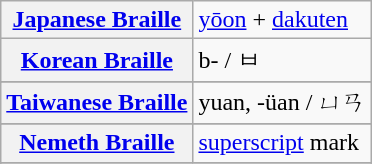<table class="wikitable">
<tr>
<th align=left><a href='#'>Japanese Braille</a></th>
<td><a href='#'>yōon</a> + <a href='#'>dakuten</a></td>
</tr>
<tr>
<th align=left><a href='#'>Korean Braille</a></th>
<td>b- / ㅂ </td>
</tr>
<tr>
</tr>
<tr>
<th align=left><a href='#'>Taiwanese Braille</a></th>
<td>yuan, -üan / ㄩㄢ</td>
</tr>
<tr>
</tr>
<tr>
<th align=left><a href='#'>Nemeth Braille</a></th>
<td><a href='#'>superscript</a> mark </td>
</tr>
<tr>
</tr>
<tr>
</tr>
<tr>
</tr>
</table>
